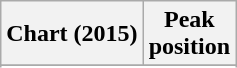<table class="wikitable sortable plainrowheaders" style="text-align:center">
<tr>
<th scope="col">Chart (2015)</th>
<th scope="col">Peak<br> position</th>
</tr>
<tr>
</tr>
<tr>
</tr>
</table>
